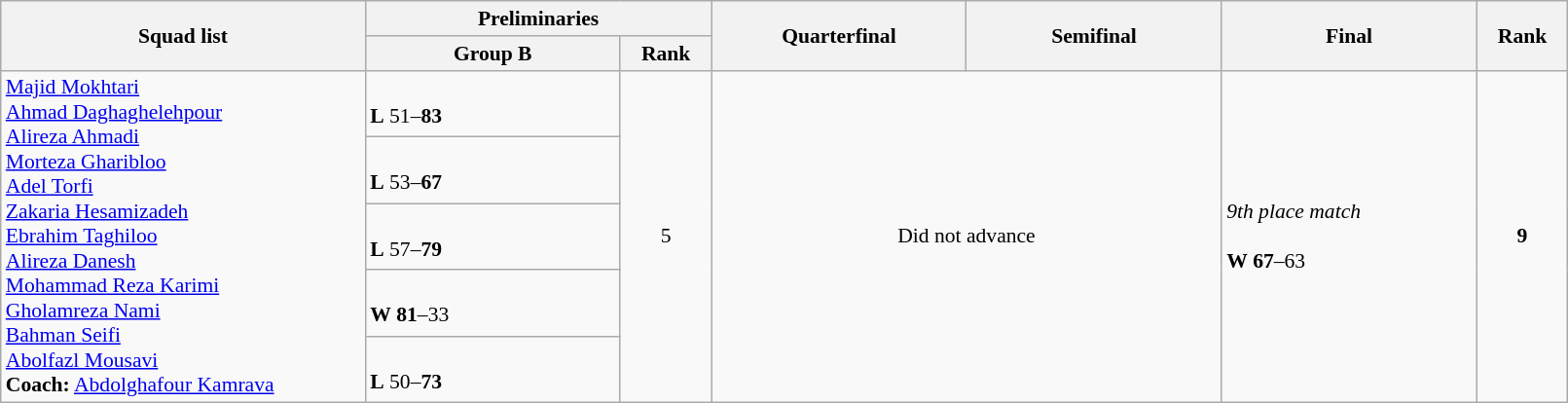<table class="wikitable" width="85%" style="text-align:left; font-size:90%">
<tr>
<th rowspan="2" width="20%">Squad list</th>
<th colspan="2">Preliminaries</th>
<th rowspan="2" width="14%">Quarterfinal</th>
<th rowspan="2" width="14%">Semifinal</th>
<th rowspan="2" width="14%">Final</th>
<th rowspan="2" width="5%">Rank</th>
</tr>
<tr>
<th width="14%">Group B</th>
<th width="5%">Rank</th>
</tr>
<tr>
<td rowspan="5"><a href='#'>Majid Mokhtari</a><br><a href='#'>Ahmad Daghaghelehpour</a><br><a href='#'>Alireza Ahmadi</a><br><a href='#'>Morteza Gharibloo</a><br><a href='#'>Adel Torfi</a><br><a href='#'>Zakaria Hesamizadeh</a><br><a href='#'>Ebrahim Taghiloo</a><br><a href='#'>Alireza Danesh</a><br><a href='#'>Mohammad Reza Karimi</a><br><a href='#'>Gholamreza Nami</a><br><a href='#'>Bahman Seifi</a><br><a href='#'>Abolfazl Mousavi</a><br><strong>Coach:</strong> <a href='#'>Abdolghafour Kamrava</a></td>
<td><br><strong>L</strong> 51–<strong>83</strong></td>
<td rowspan="5" align=center>5</td>
<td rowspan="5" colspan=2 align=center>Did not advance</td>
<td rowspan="5"><em>9th place match</em><br><br><strong>W</strong> <strong>67</strong>–63</td>
<td rowspan="5" align="center"><strong>9</strong></td>
</tr>
<tr>
<td><br><strong>L</strong> 53–<strong>67</strong></td>
</tr>
<tr>
<td><br><strong>L</strong> 57–<strong>79</strong></td>
</tr>
<tr>
<td><br><strong>W</strong> <strong>81</strong>–33</td>
</tr>
<tr>
<td><br><strong>L</strong> 50–<strong>73</strong></td>
</tr>
</table>
